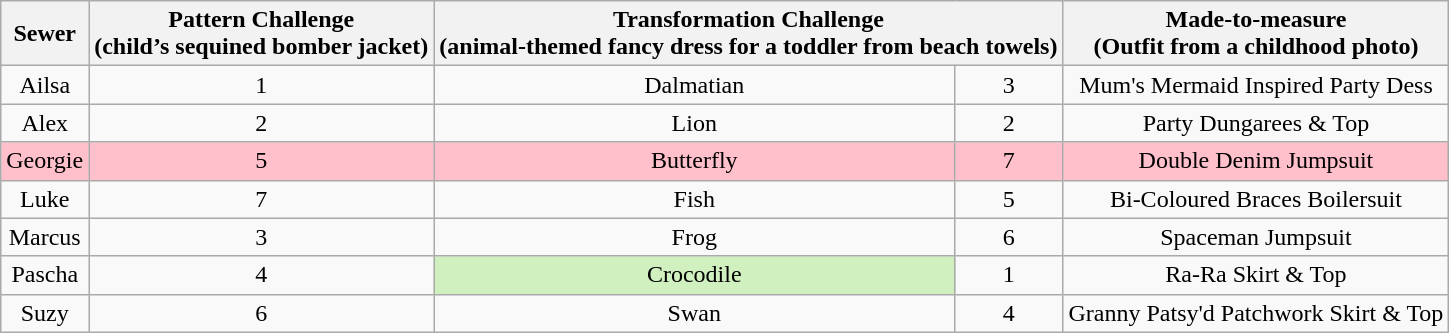<table class="wikitable" style="text-align:center;">
<tr>
<th>Sewer</th>
<th>Pattern Challenge<br>(child’s sequined bomber jacket)</th>
<th colspan="2">Transformation Challenge<br>(animal-themed fancy dress for a toddler from beach towels)</th>
<th>Made-to-measure<br>(Outfit from a childhood photo)</th>
</tr>
<tr>
<td>Ailsa</td>
<td>1</td>
<td>Dalmatian</td>
<td>3</td>
<td>Mum's Mermaid Inspired Party Dess</td>
</tr>
<tr>
<td>Alex</td>
<td>2</td>
<td>Lion</td>
<td>2</td>
<td>Party Dungarees & Top</td>
</tr>
<tr style="background:pink">
<td>Georgie</td>
<td>5</td>
<td>Butterfly</td>
<td>7</td>
<td>Double Denim Jumpsuit</td>
</tr>
<tr>
<td>Luke</td>
<td>7</td>
<td>Fish</td>
<td>5</td>
<td>Bi-Coloured Braces Boilersuit</td>
</tr>
<tr>
<td>Marcus</td>
<td>3</td>
<td>Frog</td>
<td>6</td>
<td>Spaceman Jumpsuit</td>
</tr>
<tr>
<td>Pascha</td>
<td>4</td>
<td style="background:#d0f0c0">Crocodile</td>
<td>1</td>
<td>Ra-Ra Skirt & Top</td>
</tr>
<tr>
<td>Suzy</td>
<td>6</td>
<td>Swan</td>
<td>4</td>
<td>Granny Patsy'd Patchwork Skirt & Top</td>
</tr>
</table>
